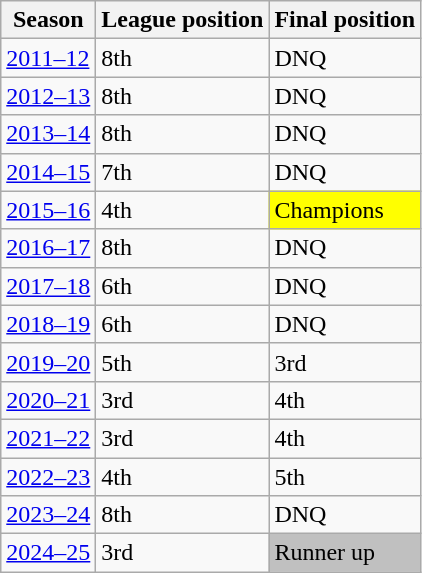<table class="wikitable">
<tr style="text-align:center;"|>
<th>Season</th>
<th>League position</th>
<th>Final position</th>
</tr>
<tr>
<td><a href='#'>2011–12</a></td>
<td>8th</td>
<td>DNQ</td>
</tr>
<tr>
<td><a href='#'>2012–13</a></td>
<td>8th</td>
<td>DNQ</td>
</tr>
<tr>
<td><a href='#'>2013–14</a></td>
<td>8th</td>
<td>DNQ</td>
</tr>
<tr>
<td><a href='#'>2014–15</a></td>
<td>7th</td>
<td>DNQ</td>
</tr>
<tr>
<td><a href='#'>2015–16</a></td>
<td>4th</td>
<td style="background: yellow;">Champions</td>
</tr>
<tr>
<td><a href='#'>2016–17</a></td>
<td>8th</td>
<td>DNQ</td>
</tr>
<tr>
<td><a href='#'>2017–18</a></td>
<td>6th</td>
<td>DNQ</td>
</tr>
<tr>
<td><a href='#'>2018–19</a></td>
<td>6th</td>
<td>DNQ</td>
</tr>
<tr>
<td><a href='#'>2019–20</a></td>
<td>5th</td>
<td>3rd</td>
</tr>
<tr>
<td><a href='#'>2020–21</a></td>
<td>3rd</td>
<td>4th</td>
</tr>
<tr>
<td><a href='#'>2021–22</a></td>
<td>3rd</td>
<td>4th</td>
</tr>
<tr>
<td><a href='#'>2022–23</a></td>
<td>4th</td>
<td>5th</td>
</tr>
<tr>
<td><a href='#'>2023–24</a></td>
<td>8th</td>
<td>DNQ</td>
</tr>
<tr>
<td><a href='#'>2024–25</a></td>
<td>3rd</td>
<td style="background: silver;">Runner up</td>
</tr>
</table>
